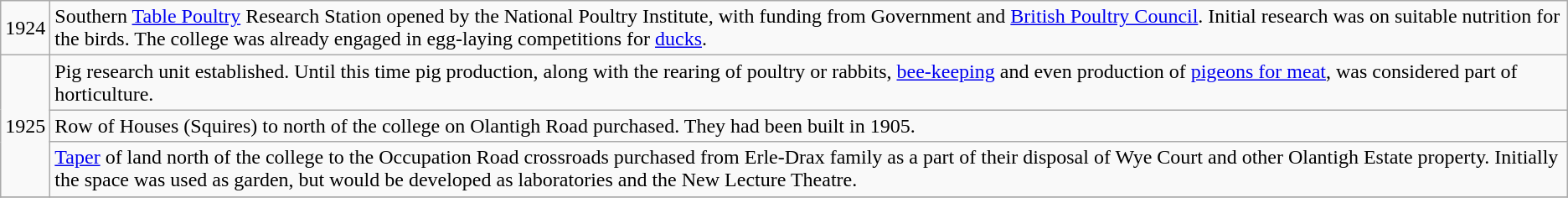<table class="wikitable">
<tr>
<td>1924</td>
<td>Southern <a href='#'>Table Poultry</a> Research Station opened by the National Poultry Institute, with funding from Government and <a href='#'>British Poultry Council</a>. Initial research was on suitable nutrition for the birds. The college was already engaged in egg-laying competitions for <a href='#'>ducks</a>.</td>
</tr>
<tr>
<td rowspan=3>1925</td>
<td>Pig research unit established. Until this time pig production, along with the rearing of poultry or rabbits, <a href='#'>bee-keeping</a> and even production of <a href='#'>pigeons for meat</a>, was considered part of horticulture.</td>
</tr>
<tr>
<td>Row of Houses (Squires) to north of the college on Olantigh Road purchased. They had been built in 1905.</td>
</tr>
<tr>
<td><a href='#'>Taper</a> of land north of the college to the Occupation Road crossroads purchased from Erle-Drax family as a part of their disposal of Wye Court and other Olantigh Estate property. Initially the space was used as garden, but would be developed as laboratories and the New Lecture Theatre.</td>
</tr>
<tr>
</tr>
</table>
